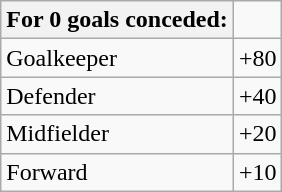<table class="wikitable">
<tr>
<th>For 0 goals conceded:</th>
</tr>
<tr>
<td>Goalkeeper</td>
<td>+80</td>
</tr>
<tr>
<td>Defender</td>
<td>+40</td>
</tr>
<tr>
<td>Midfielder</td>
<td>+20</td>
</tr>
<tr>
<td>Forward</td>
<td>+10</td>
</tr>
</table>
